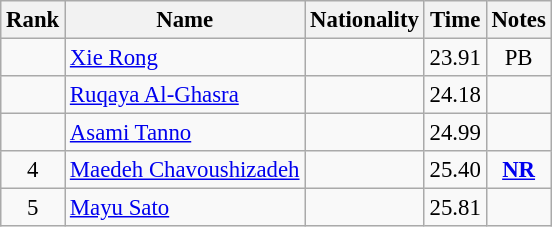<table class="wikitable sortable" style="text-align:center;font-size:95%">
<tr>
<th>Rank</th>
<th>Name</th>
<th>Nationality</th>
<th>Time</th>
<th>Notes</th>
</tr>
<tr>
<td></td>
<td style="text-align:left;"><a href='#'>Xie Rong</a></td>
<td style="text-align:left;"></td>
<td>23.91</td>
<td>PB</td>
</tr>
<tr>
<td></td>
<td style="text-align:left;"><a href='#'>Ruqaya Al-Ghasra</a></td>
<td style="text-align:left;"></td>
<td>24.18</td>
<td></td>
</tr>
<tr>
<td></td>
<td style="text-align:left;"><a href='#'>Asami Tanno</a></td>
<td style="text-align:left;"></td>
<td>24.99</td>
<td></td>
</tr>
<tr>
<td>4</td>
<td style="text-align:left;"><a href='#'>Maedeh Chavoushizadeh</a></td>
<td style="text-align:left;"></td>
<td>25.40</td>
<td><strong><a href='#'>NR</a></strong></td>
</tr>
<tr>
<td>5</td>
<td style="text-align:left;"><a href='#'>Mayu Sato</a></td>
<td style="text-align:left;"></td>
<td>25.81</td>
<td></td>
</tr>
</table>
